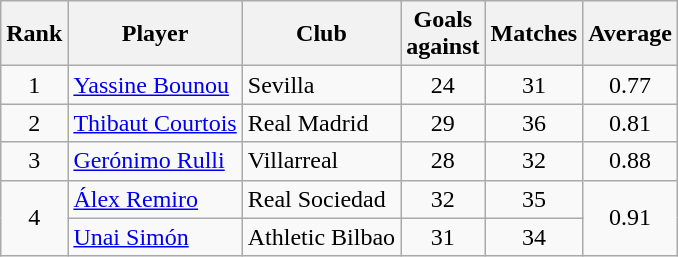<table class="wikitable" style="text-align:center">
<tr>
<th>Rank</th>
<th>Player</th>
<th>Club</th>
<th>Goals<br>against</th>
<th>Matches</th>
<th>Average</th>
</tr>
<tr>
<td>1</td>
<td align="left"> <a href='#'>Yassine Bounou</a></td>
<td align="left">Sevilla</td>
<td>24</td>
<td>31</td>
<td>0.77</td>
</tr>
<tr>
<td>2</td>
<td align="left"> <a href='#'>Thibaut Courtois</a></td>
<td align="left">Real Madrid</td>
<td>29</td>
<td>36</td>
<td>0.81</td>
</tr>
<tr>
<td>3</td>
<td align="left"> <a href='#'>Gerónimo Rulli</a></td>
<td align="left">Villarreal</td>
<td>28</td>
<td>32</td>
<td>0.88</td>
</tr>
<tr>
<td rowspan=2>4</td>
<td align="left"> <a href='#'>Álex Remiro</a></td>
<td align="left">Real Sociedad</td>
<td>32</td>
<td>35</td>
<td rowspan=2>0.91</td>
</tr>
<tr>
<td align="left"> <a href='#'>Unai Simón</a></td>
<td align="left">Athletic Bilbao</td>
<td>31</td>
<td>34</td>
</tr>
</table>
